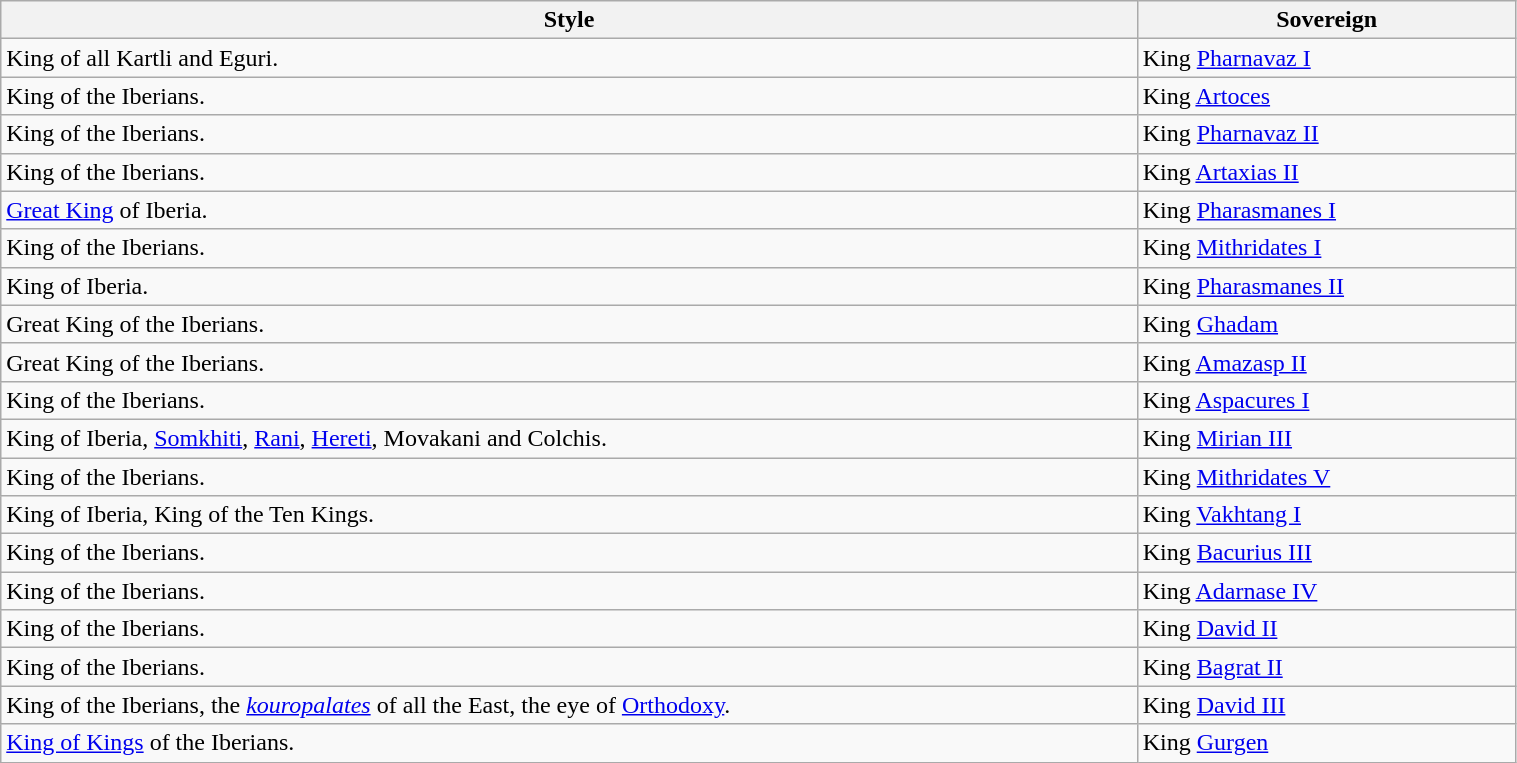<table class="wikitable" width="80%">
<tr>
<th width="60%">Style</th>
<th width="20%">Sovereign</th>
</tr>
<tr>
<td>King of all Kartli and Eguri.</td>
<td>King <a href='#'>Pharnavaz I</a></td>
</tr>
<tr>
<td>King of the Iberians.</td>
<td>King <a href='#'>Artoces</a></td>
</tr>
<tr>
<td>King of the Iberians.</td>
<td>King <a href='#'>Pharnavaz II</a></td>
</tr>
<tr>
<td>King of the Iberians.</td>
<td>King <a href='#'>Artaxias II</a></td>
</tr>
<tr>
<td><a href='#'>Great King</a> of Iberia.</td>
<td>King <a href='#'>Pharasmanes I</a></td>
</tr>
<tr>
<td>King of the Iberians.</td>
<td>King <a href='#'>Mithridates I</a></td>
</tr>
<tr>
<td>King of Iberia.</td>
<td>King <a href='#'>Pharasmanes II</a></td>
</tr>
<tr>
<td>Great King of the Iberians.</td>
<td>King <a href='#'>Ghadam</a></td>
</tr>
<tr>
<td>Great King of the Iberians.</td>
<td>King <a href='#'>Amazasp II</a></td>
</tr>
<tr>
<td>King of the Iberians.</td>
<td>King <a href='#'>Aspacures I</a></td>
</tr>
<tr>
<td>King of Iberia, <a href='#'>Somkhiti</a>, <a href='#'>Rani</a>, <a href='#'>Hereti</a>, Movakani and Colchis.</td>
<td>King <a href='#'>Mirian III</a></td>
</tr>
<tr>
<td>King of the Iberians.</td>
<td>King <a href='#'>Mithridates V</a></td>
</tr>
<tr>
<td>King of Iberia, King of the Ten Kings.</td>
<td>King <a href='#'>Vakhtang I</a></td>
</tr>
<tr>
<td>King of the Iberians.</td>
<td>King <a href='#'>Bacurius III</a></td>
</tr>
<tr>
<td>King of the Iberians.</td>
<td>King <a href='#'>Adarnase IV</a></td>
</tr>
<tr>
<td>King of the Iberians.</td>
<td>King <a href='#'>David II</a></td>
</tr>
<tr>
<td>King of the Iberians.</td>
<td>King <a href='#'>Bagrat II</a></td>
</tr>
<tr>
<td>King of the Iberians, the <em><a href='#'>kouropalates</a></em> of all the East, the eye of <a href='#'>Orthodoxy</a>.</td>
<td>King <a href='#'>David III</a></td>
</tr>
<tr>
<td><a href='#'>King of Kings</a> of the Iberians.</td>
<td>King <a href='#'>Gurgen</a></td>
</tr>
</table>
